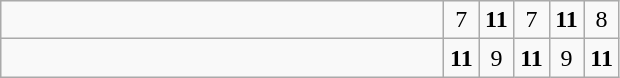<table class="wikitable">
<tr>
<td style="width:18em"></td>
<td align=center style="width:1em">7</td>
<td align=center style="width:1em"><strong>11</strong></td>
<td align=center style="width:1em">7</td>
<td align=center style="width:1em"><strong>11</strong></td>
<td align=center style="width:1em">8</td>
</tr>
<tr>
<td style="width:18em"><strong> </strong></td>
<td align=center style="width:1em"><strong>11</strong></td>
<td align=center style="width:1em">9</td>
<td align=center style="width:1em"><strong>11</strong></td>
<td align=center style="width:1em">9</td>
<td align=center style="width:1em"><strong>11</strong></td>
</tr>
</table>
